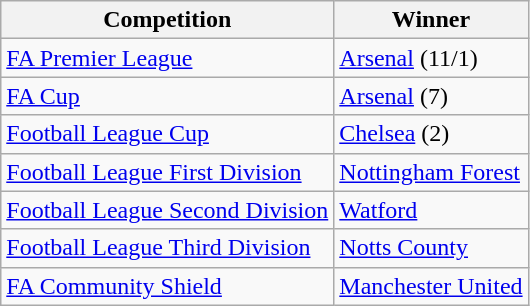<table class="wikitable">
<tr>
<th>Competition</th>
<th>Winner</th>
</tr>
<tr>
<td><a href='#'>FA Premier League</a></td>
<td><a href='#'>Arsenal</a> (11/1)</td>
</tr>
<tr>
<td><a href='#'>FA Cup</a></td>
<td><a href='#'>Arsenal</a> (7)</td>
</tr>
<tr>
<td><a href='#'>Football League Cup</a></td>
<td><a href='#'>Chelsea</a> (2)</td>
</tr>
<tr>
<td><a href='#'>Football League First Division</a></td>
<td><a href='#'>Nottingham Forest</a></td>
</tr>
<tr>
<td><a href='#'>Football League Second Division</a></td>
<td><a href='#'>Watford</a></td>
</tr>
<tr>
<td><a href='#'>Football League Third Division</a></td>
<td><a href='#'>Notts County</a></td>
</tr>
<tr>
<td><a href='#'>FA Community Shield</a></td>
<td><a href='#'>Manchester United</a></td>
</tr>
</table>
